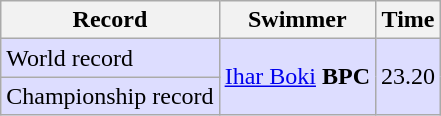<table class="wikitable" style="text-align:left">
<tr>
<th>Record</th>
<th>Swimmer</th>
<th>Time</th>
</tr>
<tr bgcolor=ddddff>
<td>World record</td>
<td rowspan=2><a href='#'>Ihar Boki</a> <strong>BPC</strong></td>
<td rowspan=2>23.20</td>
</tr>
<tr bgcolor=ddddff>
<td>Championship record</td>
</tr>
</table>
